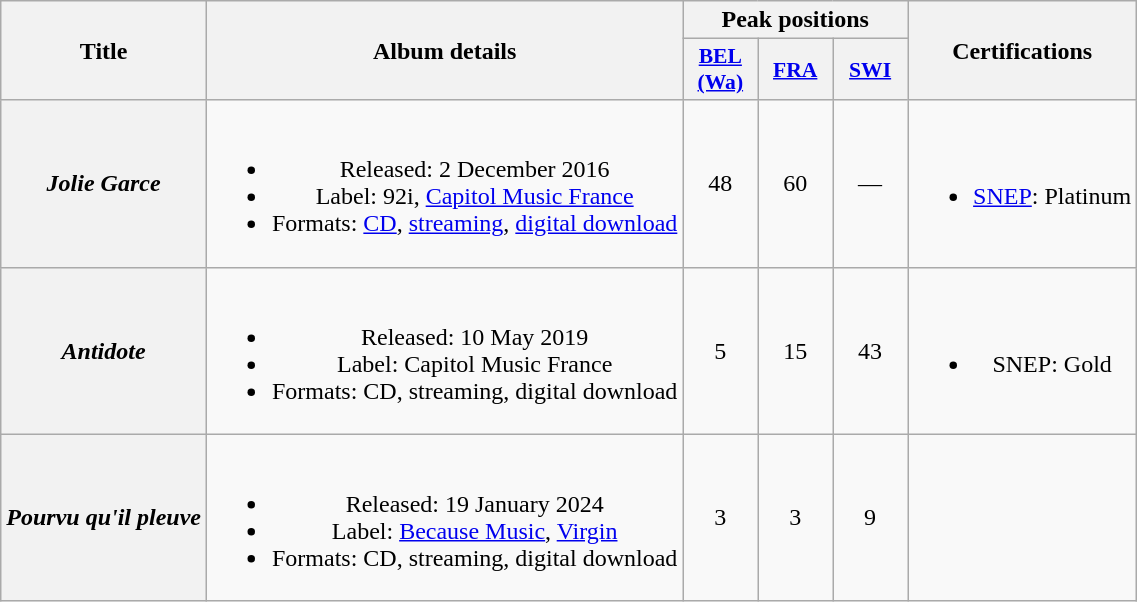<table class="wikitable plainrowheaders" style="text-align:center">
<tr>
<th scope="col" rowspan="2">Title</th>
<th scope="col" rowspan="2">Album details</th>
<th scope="col" colspan="3">Peak positions</th>
<th rowspan="2">Certifications</th>
</tr>
<tr>
<th scope="col" style="width:3em;font-size:90%;"><a href='#'>BEL <br>(Wa)</a><br></th>
<th scope="col" style="width:3em;font-size:90%;"><a href='#'>FRA</a><br></th>
<th scope="col" style="width:3em;font-size:90%;"><a href='#'>SWI</a><br></th>
</tr>
<tr>
<th scope="row"><em>Jolie Garce</em></th>
<td><br><ul><li>Released: 2 December 2016</li><li>Label: 92i, <a href='#'>Capitol Music France</a></li><li>Formats: <a href='#'>CD</a>, <a href='#'>streaming</a>, <a href='#'>digital download</a></li></ul></td>
<td>48</td>
<td>60</td>
<td>—</td>
<td><br><ul><li><a href='#'>SNEP</a>: Platinum</li></ul></td>
</tr>
<tr>
<th scope="row"><em>Antidote</em></th>
<td><br><ul><li>Released: 10 May 2019</li><li>Label: Capitol Music France</li><li>Formats: CD, streaming, digital download</li></ul></td>
<td>5</td>
<td>15</td>
<td>43</td>
<td><br><ul><li>SNEP: Gold</li></ul></td>
</tr>
<tr>
<th scope="row"><em>Pourvu qu'il pleuve</em></th>
<td><br><ul><li>Released: 19 January 2024</li><li>Label: <a href='#'>Because Music</a>, <a href='#'>Virgin</a></li><li>Formats: CD, streaming, digital download</li></ul></td>
<td>3</td>
<td>3</td>
<td>9</td>
<td></td>
</tr>
</table>
